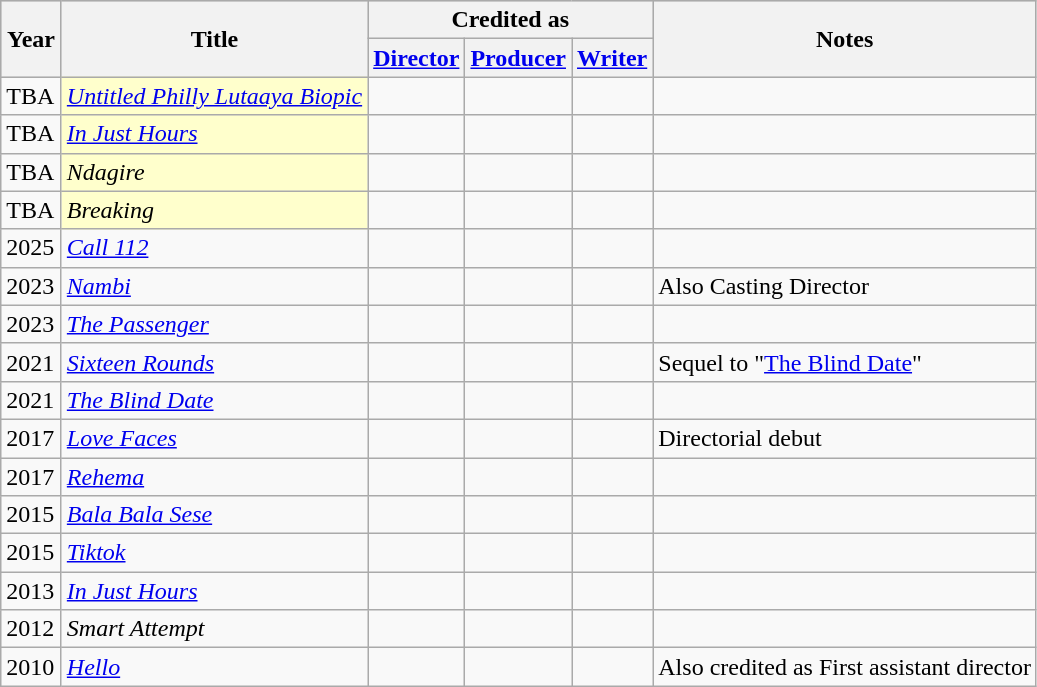<table class="wikitable">
<tr style="background:#ccc; text-align:center;">
<th rowspan="2" style="width:33px;">Year</th>
<th rowspan="2">Title</th>
<th colspan="3">Credited as</th>
<th rowspan="2">Notes</th>
</tr>
<tr>
<th><a href='#'>Director</a></th>
<th><a href='#'>Producer</a></th>
<th><a href='#'>Writer</a></th>
</tr>
<tr>
<td>TBA</td>
<td style="background:#FFFFCC;"><em><a href='#'>Untitled Philly Lutaaya Biopic</a></em></td>
<td></td>
<td></td>
<td></td>
<td></td>
</tr>
<tr>
<td>TBA</td>
<td style="background:#FFFFCC;"><em><a href='#'>In Just Hours</a></em></td>
<td></td>
<td></td>
<td></td>
<td></td>
</tr>
<tr>
<td>TBA</td>
<td style="background:#FFFFCC;"><em>Ndagire</em></td>
<td></td>
<td></td>
<td></td>
<td></td>
</tr>
<tr>
<td>TBA</td>
<td style="background:#FFFFCC;"><em>Breaking</em></td>
<td></td>
<td></td>
<td></td>
<td></td>
</tr>
<tr>
<td>2025</td>
<td><em><a href='#'>Call 112</a></em></td>
<td></td>
<td></td>
<td></td>
<td></td>
</tr>
<tr>
<td>2023</td>
<td><em><a href='#'>Nambi</a></em></td>
<td></td>
<td></td>
<td></td>
<td>Also Casting Director</td>
</tr>
<tr>
<td>2023</td>
<td><em><a href='#'>The Passenger</a></em></td>
<td></td>
<td></td>
<td></td>
<td></td>
</tr>
<tr>
<td>2021</td>
<td><em><a href='#'>Sixteen Rounds</a></em></td>
<td></td>
<td></td>
<td></td>
<td>Sequel to "<a href='#'>The Blind Date</a>"</td>
</tr>
<tr>
<td>2021</td>
<td><em><a href='#'>The Blind Date</a></em></td>
<td></td>
<td></td>
<td></td>
<td></td>
</tr>
<tr>
<td>2017</td>
<td><em><a href='#'>Love Faces</a></em></td>
<td></td>
<td></td>
<td></td>
<td>Directorial debut</td>
</tr>
<tr>
<td>2017</td>
<td><em><a href='#'>Rehema</a></em></td>
<td></td>
<td></td>
<td></td>
<td></td>
</tr>
<tr>
<td>2015</td>
<td><em><a href='#'>Bala Bala Sese</a></em></td>
<td></td>
<td></td>
<td></td>
<td></td>
</tr>
<tr>
<td>2015</td>
<td><em><a href='#'>Tiktok</a></em></td>
<td></td>
<td></td>
<td></td>
<td></td>
</tr>
<tr>
<td>2013</td>
<td><em><a href='#'>In Just Hours</a></em></td>
<td></td>
<td></td>
<td></td>
<td></td>
</tr>
<tr>
<td>2012</td>
<td><em>Smart Attempt</em></td>
<td></td>
<td></td>
<td></td>
<td></td>
</tr>
<tr>
<td>2010</td>
<td><em><a href='#'>Hello</a></em></td>
<td></td>
<td></td>
<td></td>
<td>Also credited as First assistant director</td>
</tr>
</table>
